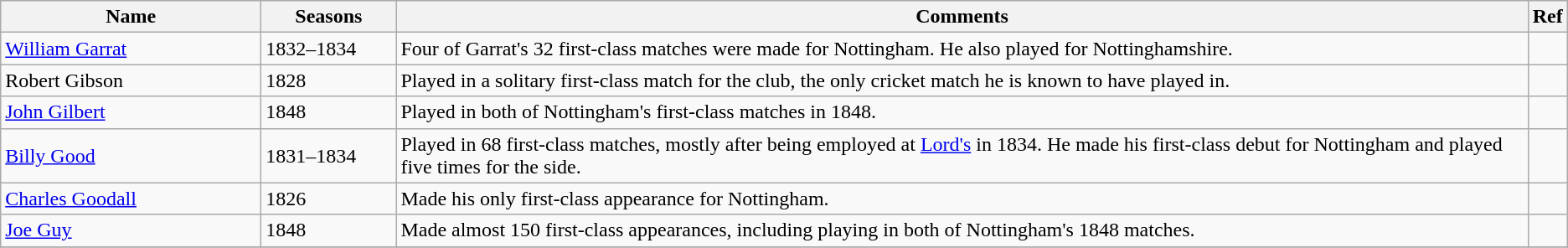<table class="wikitable">
<tr>
<th style="width:200px">Name</th>
<th style="width: 100px">Seasons</th>
<th>Comments</th>
<th>Ref</th>
</tr>
<tr>
<td><a href='#'>William Garrat</a></td>
<td>1832–1834</td>
<td>Four of Garrat's 32 first-class matches were made for Nottingham. He also played for Nottinghamshire.</td>
<td></td>
</tr>
<tr>
<td>Robert Gibson</td>
<td>1828</td>
<td>Played in a solitary first-class match for the club, the only cricket match he is known to have played in.</td>
<td></td>
</tr>
<tr>
<td><a href='#'>John Gilbert</a></td>
<td>1848</td>
<td>Played in both of Nottingham's first-class matches in 1848.</td>
<td></td>
</tr>
<tr>
<td><a href='#'>Billy Good</a></td>
<td>1831–1834</td>
<td>Played in 68 first-class matches, mostly after being employed at <a href='#'>Lord's</a> in 1834. He made his first-class debut for Nottingham and played five times for the side.</td>
<td></td>
</tr>
<tr>
<td><a href='#'>Charles Goodall</a></td>
<td>1826</td>
<td>Made his only first-class appearance for Nottingham.</td>
<td></td>
</tr>
<tr>
<td><a href='#'>Joe Guy</a></td>
<td>1848</td>
<td>Made almost 150 first-class appearances, including playing in both of Nottingham's 1848 matches.</td>
<td></td>
</tr>
<tr>
</tr>
</table>
